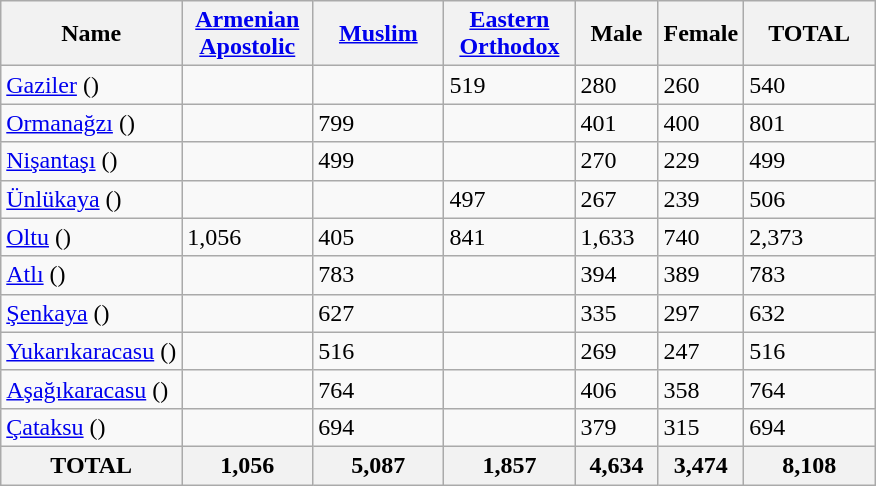<table class="wikitable">
<tr>
<th>Name</th>
<th style=width:5em><a href='#'>Armenian Apostolic</a></th>
<th style=width:5em><a href='#'>Muslim</a></th>
<th style=width:5em><a href='#'>Eastern Orthodox</a></th>
<th style=width:3em>Male</th>
<th style=width:3em>Female</th>
<th style=width:5em>TOTAL</th>
</tr>
<tr>
<td><a href='#'>Gaziler</a> ()</td>
<td></td>
<td></td>
<td>519</td>
<td>280</td>
<td>260</td>
<td>540</td>
</tr>
<tr>
<td><a href='#'>Ormanağzı</a> ()</td>
<td></td>
<td>799</td>
<td></td>
<td>401</td>
<td>400</td>
<td>801</td>
</tr>
<tr>
<td><a href='#'>Nişantaşı</a> ()</td>
<td></td>
<td>499</td>
<td></td>
<td>270</td>
<td>229</td>
<td>499</td>
</tr>
<tr>
<td><a href='#'>Ünlükaya</a> ()</td>
<td></td>
<td></td>
<td>497</td>
<td>267</td>
<td>239</td>
<td>506</td>
</tr>
<tr>
<td><a href='#'>Oltu</a> ()</td>
<td>1,056</td>
<td>405</td>
<td>841</td>
<td>1,633</td>
<td>740</td>
<td>2,373</td>
</tr>
<tr>
<td><a href='#'>Atlı</a> ()</td>
<td></td>
<td>783</td>
<td></td>
<td>394</td>
<td>389</td>
<td>783</td>
</tr>
<tr>
<td><a href='#'>Şenkaya</a> ()</td>
<td></td>
<td>627</td>
<td></td>
<td>335</td>
<td>297</td>
<td>632</td>
</tr>
<tr>
<td><a href='#'>Yukarıkaracasu</a> ()</td>
<td></td>
<td>516</td>
<td></td>
<td>269</td>
<td>247</td>
<td>516</td>
</tr>
<tr>
<td><a href='#'>Aşağıkaracasu</a> ()</td>
<td></td>
<td>764</td>
<td></td>
<td>406</td>
<td>358</td>
<td>764</td>
</tr>
<tr>
<td><a href='#'>Çataksu</a> ()</td>
<td></td>
<td>694</td>
<td></td>
<td>379</td>
<td>315</td>
<td>694</td>
</tr>
<tr>
<th>TOTAL</th>
<th>1,056</th>
<th>5,087</th>
<th>1,857</th>
<th>4,634</th>
<th>3,474</th>
<th>8,108</th>
</tr>
</table>
